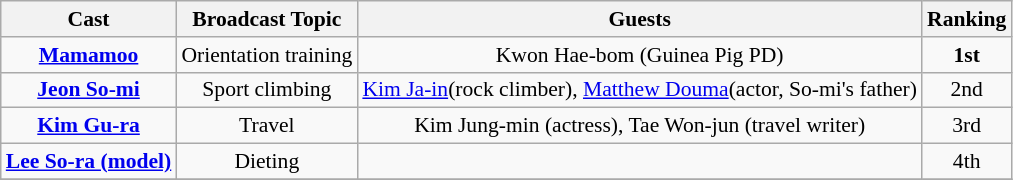<table class="wikitable" style="font-size:90%;">
<tr>
<th>Cast</th>
<th>Broadcast Topic</th>
<th>Guests</th>
<th>Ranking</th>
</tr>
<tr align="center">
<td><strong><a href='#'>Mamamoo</a></strong></td>
<td>Orientation training</td>
<td>Kwon Hae-bom (Guinea Pig PD)</td>
<td><strong>1st</strong></td>
</tr>
<tr align="center">
<td><strong><a href='#'>Jeon So-mi</a></strong></td>
<td>Sport climbing</td>
<td><a href='#'>Kim Ja-in</a>(rock climber), <a href='#'>Matthew Douma</a>(actor, So-mi's father)</td>
<td>2nd</td>
</tr>
<tr align="center">
<td><strong><a href='#'>Kim Gu-ra</a></strong></td>
<td>Travel</td>
<td>Kim Jung-min (actress), Tae Won-jun (travel writer)</td>
<td>3rd</td>
</tr>
<tr align="center">
<td><strong><a href='#'>Lee So-ra (model)</a></strong></td>
<td>Dieting</td>
<td></td>
<td>4th</td>
</tr>
<tr>
</tr>
</table>
